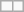<table class="wikitable" style="margin: 1em auto 1em auto; text-align: center;">
<tr>
<td></td>
<td></td>
</tr>
</table>
